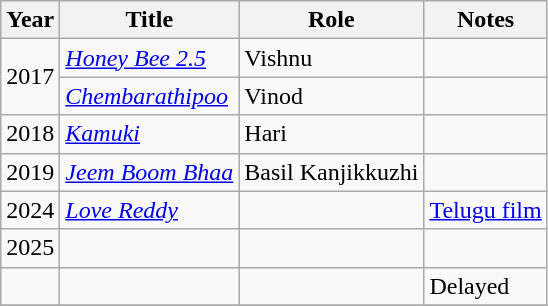<table class="wikitable sortable">
<tr>
<th>Year</th>
<th>Title</th>
<th>Role</th>
<th class="unsortable">Notes</th>
</tr>
<tr>
<td rowspan=2>2017</td>
<td><em><a href='#'>Honey Bee 2.5</a></em></td>
<td>Vishnu</td>
<td></td>
</tr>
<tr>
<td><em><a href='#'>Chembarathipoo</a></em></td>
<td>Vinod</td>
<td></td>
</tr>
<tr>
<td>2018</td>
<td><em><a href='#'>Kamuki</a></em></td>
<td>Hari</td>
<td></td>
</tr>
<tr>
<td>2019</td>
<td><em><a href='#'>Jeem Boom Bhaa</a></em></td>
<td>Basil Kanjikkuzhi</td>
<td></td>
</tr>
<tr>
<td>2024</td>
<td><em><a href='#'>Love Reddy</a></em></td>
<td></td>
<td><a href='#'>Telugu film</a></td>
</tr>
<tr>
<td>2025</td>
<td></td>
<td></td>
<td></td>
</tr>
<tr>
<td></td>
<td></td>
<td></td>
<td>Delayed</td>
</tr>
<tr>
</tr>
</table>
